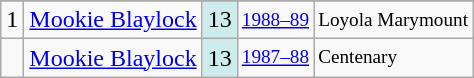<table class="wikitable">
<tr>
</tr>
<tr>
<td>1</td>
<td><a href='#'>Mookie Blaylock</a></td>
<td style="background-color:#CFECEC">13</td>
<td style="font-size:80%;"><a href='#'>1988–89</a></td>
<td style="font-size:80%;">Loyola Marymount</td>
</tr>
<tr>
<td></td>
<td><a href='#'>Mookie Blaylock</a></td>
<td style="background-color:#CFECEC">13</td>
<td style="font-size:80%;"><a href='#'>1987–88</a></td>
<td style="font-size:80%;">Centenary</td>
</tr>
</table>
